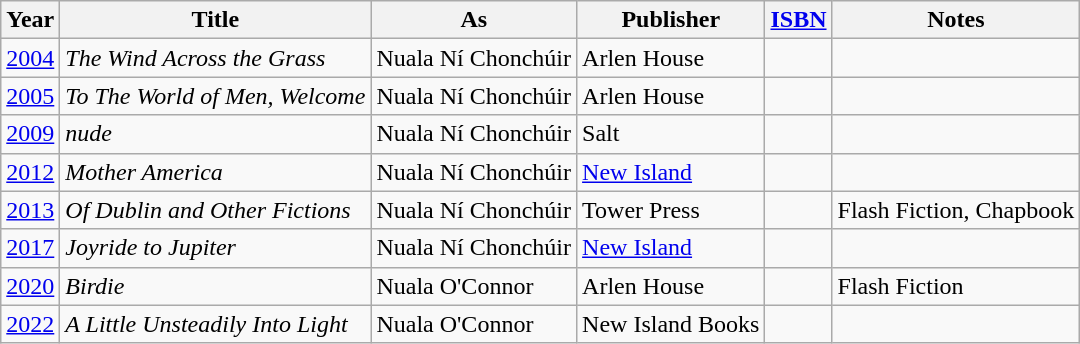<table class="wikitable sortable">
<tr>
<th>Year</th>
<th>Title</th>
<th>As</th>
<th>Publisher</th>
<th><a href='#'>ISBN</a></th>
<th>Notes</th>
</tr>
<tr>
<td><a href='#'>2004</a></td>
<td><em>The Wind Across the Grass</em></td>
<td>Nuala Ní Chonchúir</td>
<td>Arlen House</td>
<td></td>
<td></td>
</tr>
<tr>
<td><a href='#'>2005</a></td>
<td><em>To The World of Men, Welcome</em></td>
<td>Nuala Ní Chonchúir</td>
<td>Arlen House</td>
<td></td>
<td></td>
</tr>
<tr>
<td><a href='#'>2009</a></td>
<td><em>nude</em></td>
<td>Nuala Ní Chonchúir</td>
<td>Salt</td>
<td></td>
<td></td>
</tr>
<tr>
<td><a href='#'>2012</a></td>
<td><em>Mother America</em></td>
<td>Nuala Ní Chonchúir</td>
<td><a href='#'>New Island</a></td>
<td></td>
<td></td>
</tr>
<tr>
<td><a href='#'>2013</a></td>
<td><em>Of Dublin and Other Fictions</em></td>
<td>Nuala Ní Chonchúir</td>
<td>Tower Press</td>
<td></td>
<td>Flash Fiction, Chapbook</td>
</tr>
<tr>
<td><a href='#'>2017</a></td>
<td><em>Joyride to Jupiter</em></td>
<td>Nuala Ní Chonchúir</td>
<td><a href='#'>New Island</a></td>
<td></td>
<td></td>
</tr>
<tr>
<td><a href='#'>2020</a></td>
<td><em>Birdie</em></td>
<td>Nuala O'Connor</td>
<td>Arlen House</td>
<td></td>
<td>Flash Fiction</td>
</tr>
<tr>
<td><a href='#'>2022</a></td>
<td><em>A Little Unsteadily Into Light</em></td>
<td>Nuala O'Connor</td>
<td>New Island Books</td>
<td></td>
<td></td>
</tr>
</table>
